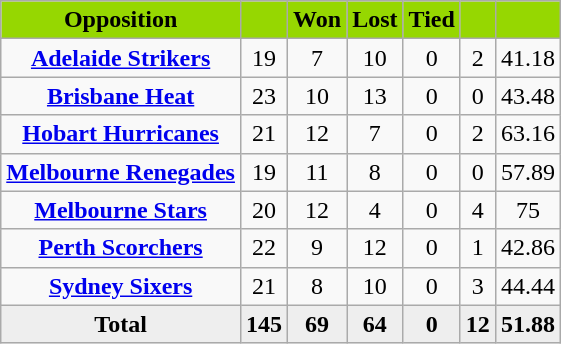<table class="wikitable" style="font-size:100%">
<tr>
<th style="background:#96D701; color:black">Opposition</th>
<th style="background:#96D701; color:black"></th>
<th style="background:#96D701; color:black">Won</th>
<th style="background:#96D701; color:black">Lost</th>
<th style="background:#96D701; color:black">Tied</th>
<th style="background:#96D701; color:black"></th>
<th style="background:#96D701; color:black"></th>
</tr>
<tr align=center>
<td><strong><a href='#'>Adelaide Strikers</a></strong></td>
<td>19</td>
<td>7</td>
<td>10</td>
<td>0</td>
<td>2</td>
<td>41.18</td>
</tr>
<tr align=center>
<td><strong><a href='#'>Brisbane Heat</a></strong></td>
<td>23</td>
<td>10</td>
<td>13</td>
<td>0</td>
<td>0</td>
<td>43.48</td>
</tr>
<tr align=center>
<td><strong><a href='#'>Hobart Hurricanes</a></strong></td>
<td>21</td>
<td>12</td>
<td>7</td>
<td>0</td>
<td>2</td>
<td>63.16</td>
</tr>
<tr align=center>
<td><strong><a href='#'>Melbourne Renegades</a></strong></td>
<td>19</td>
<td>11</td>
<td>8</td>
<td>0</td>
<td>0</td>
<td>57.89</td>
</tr>
<tr align=center>
<td><strong><a href='#'>Melbourne Stars</a></strong></td>
<td>20</td>
<td>12</td>
<td>4</td>
<td>0</td>
<td>4</td>
<td>75</td>
</tr>
<tr align=center>
<td><strong><a href='#'>Perth Scorchers</a></strong></td>
<td>22</td>
<td>9</td>
<td>12</td>
<td>0</td>
<td>1</td>
<td>42.86</td>
</tr>
<tr align=center>
<td><strong><a href='#'>Sydney Sixers</a></strong></td>
<td>21</td>
<td>8</td>
<td>10</td>
<td>0</td>
<td>3</td>
<td>44.44</td>
</tr>
<tr align=center style="background:#eee;">
<td><strong>Total</strong></td>
<td><strong>145</strong></td>
<td><strong>69</strong></td>
<td><strong>64</strong></td>
<td><strong>0</strong></td>
<td><strong>12</strong></td>
<td><strong>51.88</strong></td>
</tr>
</table>
